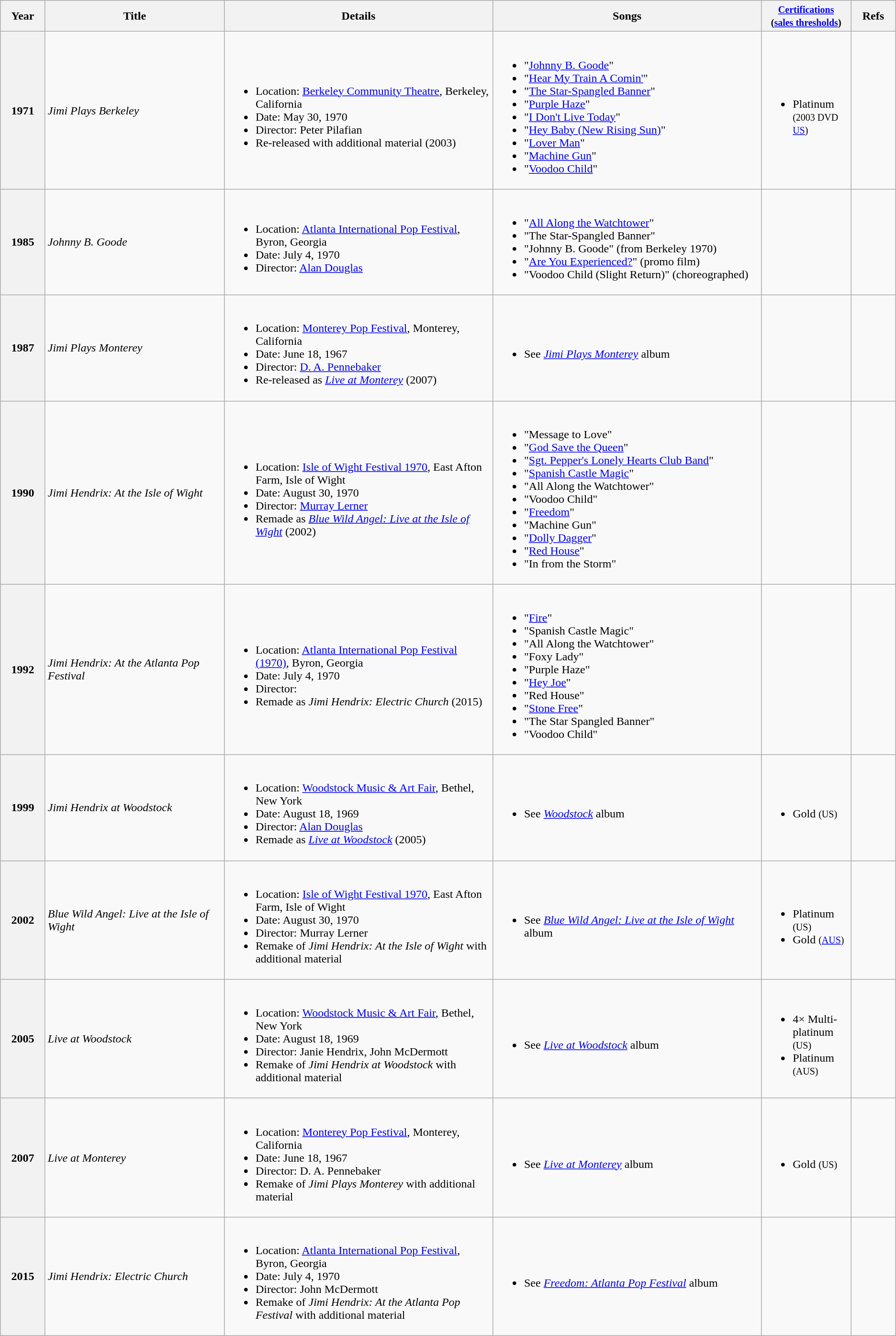<table class="wikitable plainrowheaders" border="1">
<tr>
<th scope="col" width=5%>Year</th>
<th scope="col" width=20%>Title</th>
<th scope="col" width=30%>Details</th>
<th scope="col" width=30%>Songs</th>
<th scope="col" width=10%><small><a href='#'>Certifications</a></small><br><small>(<a href='#'>sales thresholds</a>)</small></th>
<th scope="col" width=5%>Refs</th>
</tr>
<tr>
<th scope="row">1971</th>
<td><em>Jimi Plays Berkeley</em></td>
<td><br><ul><li>Location: <a href='#'>Berkeley Community Theatre</a>, Berkeley, California</li><li>Date: May 30, 1970</li><li>Director: Peter Pilafian</li><li>Re-released with additional material (2003)</li></ul></td>
<td><br><ul><li>"<a href='#'>Johnny B. Goode</a>"</li><li>"<a href='#'>Hear My Train A Comin'</a>"</li><li>"<a href='#'>The Star-Spangled Banner</a>"</li><li>"<a href='#'>Purple Haze</a>"</li><li>"<a href='#'>I Don't Live Today</a>"</li><li>"<a href='#'>Hey Baby (New Rising Sun)</a>"</li><li>"<a href='#'>Lover Man</a>"</li><li>"<a href='#'>Machine Gun</a>"</li><li>"<a href='#'>Voodoo Child</a>"</li></ul></td>
<td><br><ul><li>Platinum  <small>(2003 DVD <a href='#'>US</a>)</small></li></ul></td>
<td><br></td>
</tr>
<tr>
<th scope="row">1985</th>
<td><em>Johnny B. Goode</em></td>
<td><br><ul><li>Location: <a href='#'>Atlanta International Pop Festival</a>, Byron, Georgia</li><li>Date: July 4, 1970</li><li>Director: <a href='#'>Alan Douglas</a></li></ul></td>
<td><br><ul><li>"<a href='#'>All Along the Watchtower</a>"</li><li>"The Star-Spangled Banner"</li><li>"Johnny B. Goode" (from Berkeley 1970)</li><li>"<a href='#'>Are You Experienced?</a>" (promo film)</li><li>"Voodoo Child (Slight Return)" (choreographed)</li></ul></td>
<td></td>
<td></td>
</tr>
<tr>
<th scope="row">1987</th>
<td><em>Jimi Plays Monterey</em></td>
<td><br><ul><li>Location: <a href='#'>Monterey Pop Festival</a>, Monterey, California</li><li>Date: June 18, 1967</li><li>Director: <a href='#'>D. A. Pennebaker</a></li><li>Re-released as <em><a href='#'>Live at Monterey</a></em> (2007)</li></ul></td>
<td><br><ul><li>See <em><a href='#'>Jimi Plays Monterey</a></em> album</li></ul></td>
<td></td>
<td></td>
</tr>
<tr>
<th scope="row">1990</th>
<td><em>Jimi Hendrix: At the Isle of Wight</em></td>
<td><br><ul><li>Location: <a href='#'>Isle of Wight Festival 1970</a>, East Afton Farm, Isle of Wight</li><li>Date: August 30, 1970</li><li>Director: <a href='#'>Murray Lerner</a></li><li>Remade as <em><a href='#'>Blue Wild Angel: Live at the Isle of Wight</a></em> (2002)</li></ul></td>
<td><br><ul><li>"Message to Love"</li><li>"<a href='#'>God Save the Queen</a>"</li><li>"<a href='#'>Sgt. Pepper's Lonely Hearts Club Band</a>"</li><li>"<a href='#'>Spanish Castle Magic</a>"</li><li>"All Along the Watchtower"</li><li>"Voodoo Child"</li><li>"<a href='#'>Freedom</a>"</li><li>"Machine Gun"</li><li>"<a href='#'>Dolly Dagger</a>"</li><li>"<a href='#'>Red House</a>"</li><li>"In from the Storm"</li></ul></td>
<td></td>
<td></td>
</tr>
<tr>
<th scope="row">1992</th>
<td><em>Jimi Hendrix: At the Atlanta Pop Festival</em></td>
<td><br><ul><li>Location: <a href='#'>Atlanta International Pop Festival (1970)</a>, Byron, Georgia</li><li>Date: July 4, 1970</li><li>Director:</li><li>Remade as <em>Jimi Hendrix: Electric Church</em> (2015)</li></ul></td>
<td><br><ul><li>"<a href='#'>Fire</a>"</li><li>"Spanish Castle Magic"</li><li>"All Along the Watchtower"</li><li>"Foxy Lady"</li><li>"Purple Haze"</li><li>"<a href='#'>Hey Joe</a>"</li><li>"Red House"</li><li>"<a href='#'>Stone Free</a>"</li><li>"The Star Spangled Banner"</li><li>"Voodoo Child"</li></ul></td>
<td></td>
<td></td>
</tr>
<tr>
<th scope="row">1999</th>
<td><em>Jimi Hendrix at Woodstock</em></td>
<td><br><ul><li>Location: <a href='#'>Woodstock Music & Art Fair</a>, Bethel, New York</li><li>Date: August 18, 1969</li><li>Director: <a href='#'>Alan Douglas</a></li><li>Remade as <em><a href='#'>Live at Woodstock</a></em> (2005)</li></ul></td>
<td><br><ul><li>See <em><a href='#'>Woodstock</a></em> album</li></ul></td>
<td><br><ul><li>Gold <small>(US)</small></li></ul></td>
<td></td>
</tr>
<tr>
<th scope="row">2002</th>
<td><em>Blue Wild Angel: Live at the Isle of Wight</em></td>
<td><br><ul><li>Location: <a href='#'>Isle of Wight Festival 1970</a>, East Afton Farm, Isle of Wight</li><li>Date: August 30, 1970</li><li>Director: Murray Lerner</li><li>Remake of <em>Jimi Hendrix: At the Isle of Wight</em> with additional material</li></ul></td>
<td><br><ul><li>See <em><a href='#'>Blue Wild Angel: Live at the Isle of Wight</a></em> album</li></ul></td>
<td><br><ul><li>Platinum <small>(US)</small></li><li>Gold <small>(<a href='#'>AUS</a>)</small></li></ul></td>
<td><br></td>
</tr>
<tr>
<th scope="row">2005</th>
<td><em>Live at Woodstock</em></td>
<td><br><ul><li>Location: <a href='#'>Woodstock Music & Art Fair</a>, Bethel, New York</li><li>Date: August 18, 1969</li><li>Director: Janie Hendrix, John McDermott</li><li>Remake of <em>Jimi Hendrix at Woodstock</em> with additional material</li></ul></td>
<td><br><ul><li>See <em><a href='#'>Live at Woodstock</a></em> album</li></ul></td>
<td><br><ul><li>4× Multi-platinum <small>(US)</small></li><li>Platinum <small>(AUS)</small></li></ul></td>
<td><br></td>
</tr>
<tr>
<th scope="row">2007</th>
<td><em>Live at Monterey</em></td>
<td><br><ul><li>Location: <a href='#'>Monterey Pop Festival</a>, Monterey, California</li><li>Date: June 18, 1967</li><li>Director: D. A. Pennebaker</li><li>Remake of <em>Jimi Plays Monterey</em> with additional material</li></ul></td>
<td><br><ul><li>See <em><a href='#'>Live at Monterey</a></em> album</li></ul></td>
<td><br><ul><li>Gold <small>(US)</small></li></ul></td>
<td></td>
</tr>
<tr>
<th scope="row">2015</th>
<td><em>Jimi Hendrix: Electric Church</em></td>
<td><br><ul><li>Location: <a href='#'>Atlanta International Pop Festival</a>, Byron, Georgia</li><li>Date: July 4, 1970</li><li>Director: John McDermott</li><li>Remake of <em>Jimi Hendrix: At the Atlanta Pop Festival</em> with additional material</li></ul></td>
<td><br><ul><li>See <em><a href='#'>Freedom: Atlanta Pop Festival</a></em> album</li></ul></td>
<td></td>
<td></td>
</tr>
</table>
